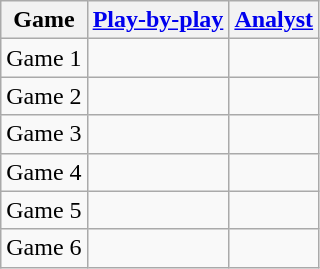<table class=wikitable>
<tr>
<th>Game</th>
<th><a href='#'>Play-by-play</a></th>
<th><a href='#'>Analyst</a></th>
</tr>
<tr>
<td>Game 1</td>
<td></td>
<td></td>
</tr>
<tr>
<td>Game 2</td>
<td></td>
<td></td>
</tr>
<tr>
<td>Game 3</td>
<td></td>
<td></td>
</tr>
<tr>
<td>Game 4</td>
<td></td>
<td></td>
</tr>
<tr>
<td>Game 5</td>
<td></td>
<td></td>
</tr>
<tr>
<td>Game 6</td>
<td></td>
<td></td>
</tr>
</table>
